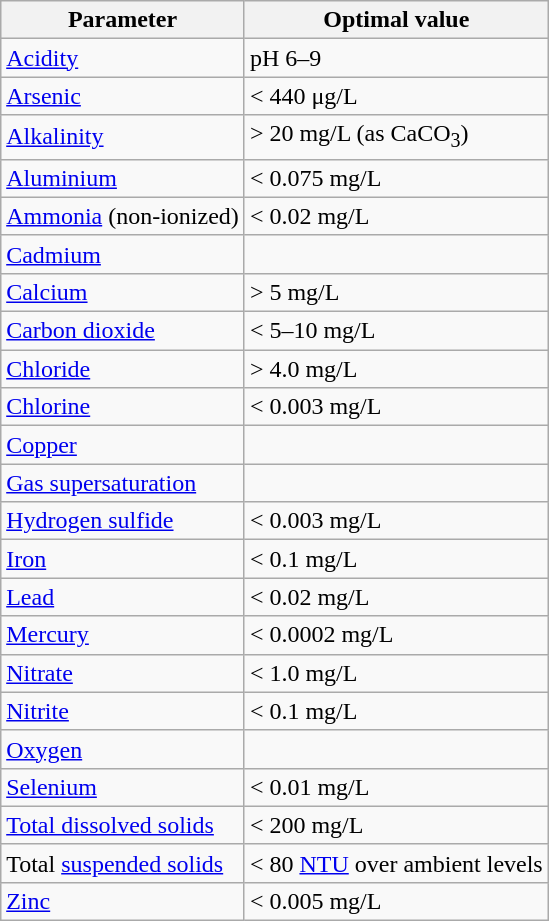<table class="wikitable" style="float:right;">
<tr>
<th>Parameter</th>
<th>Optimal value</th>
</tr>
<tr>
<td><a href='#'>Acidity</a></td>
<td>pH 6–9</td>
</tr>
<tr>
<td><a href='#'>Arsenic</a></td>
<td>< 440 μg/L</td>
</tr>
<tr>
<td><a href='#'>Alkalinity</a></td>
<td>> 20 mg/L (as CaCO<sub>3</sub>)</td>
</tr>
<tr>
<td><a href='#'>Aluminium</a></td>
<td>< 0.075 mg/L</td>
</tr>
<tr>
<td><a href='#'>Ammonia</a> (non-ionized)</td>
<td>< 0.02 mg/L</td>
</tr>
<tr>
<td><a href='#'>Cadmium</a></td>
<td></td>
</tr>
<tr>
<td><a href='#'>Calcium</a></td>
<td>> 5 mg/L</td>
</tr>
<tr>
<td><a href='#'>Carbon dioxide</a></td>
<td>< 5–10 mg/L</td>
</tr>
<tr>
<td><a href='#'>Chloride</a></td>
<td>> 4.0 mg/L</td>
</tr>
<tr>
<td><a href='#'>Chlorine</a></td>
<td>< 0.003 mg/L</td>
</tr>
<tr>
<td><a href='#'>Copper</a></td>
<td></td>
</tr>
<tr>
<td><a href='#'>Gas supersaturation</a></td>
<td></td>
</tr>
<tr>
<td><a href='#'>Hydrogen sulfide</a></td>
<td>< 0.003 mg/L</td>
</tr>
<tr>
<td><a href='#'>Iron</a></td>
<td>< 0.1 mg/L</td>
</tr>
<tr>
<td><a href='#'>Lead</a></td>
<td>< 0.02 mg/L</td>
</tr>
<tr>
<td><a href='#'>Mercury</a></td>
<td>< 0.0002 mg/L</td>
</tr>
<tr>
<td><a href='#'>Nitrate</a></td>
<td>< 1.0 mg/L</td>
</tr>
<tr>
<td><a href='#'>Nitrite</a></td>
<td>< 0.1 mg/L</td>
</tr>
<tr>
<td><a href='#'>Oxygen</a></td>
<td></td>
</tr>
<tr>
<td><a href='#'>Selenium</a></td>
<td>< 0.01 mg/L</td>
</tr>
<tr>
<td><a href='#'>Total dissolved solids</a></td>
<td>< 200 mg/L</td>
</tr>
<tr>
<td>Total <a href='#'>suspended solids</a></td>
<td>< 80 <a href='#'>NTU</a> over ambient levels</td>
</tr>
<tr>
<td><a href='#'>Zinc</a></td>
<td>< 0.005 mg/L</td>
</tr>
</table>
